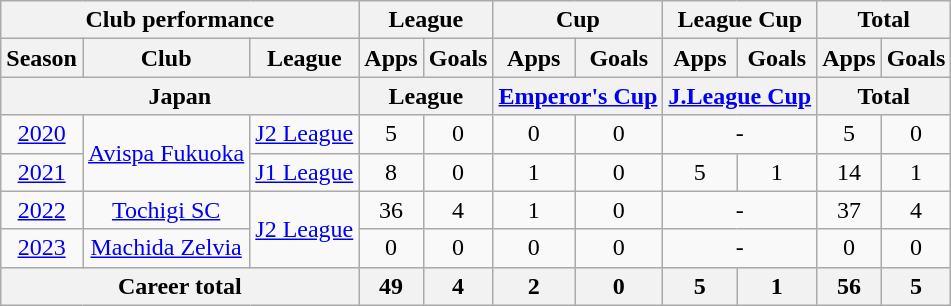<table class="wikitable" style="text-align:center;">
<tr>
<th colspan=3>Club performance</th>
<th colspan=2>League</th>
<th colspan=2>Cup</th>
<th colspan=2>League Cup</th>
<th colspan=2>Total</th>
</tr>
<tr>
<th>Season</th>
<th>Club</th>
<th>League</th>
<th>Apps</th>
<th>Goals</th>
<th>Apps</th>
<th>Goals</th>
<th>Apps</th>
<th>Goals</th>
<th>Apps</th>
<th>Goals</th>
</tr>
<tr>
<th colspan=3>Japan</th>
<th colspan=2>League</th>
<th colspan=2><a href='#'>Emperor's Cup</a></th>
<th colspan=2><a href='#'>J.League Cup</a></th>
<th colspan=2>Total</th>
</tr>
<tr>
<td><a href='#'>2020</a></td>
<td rowspan="2"><a href='#'>Avispa Fukuoka</a></td>
<td><a href='#'>J2 League</a></td>
<td>5</td>
<td>0</td>
<td>0</td>
<td>0</td>
<td colspan=2>-</td>
<td>5</td>
<td>0</td>
</tr>
<tr>
<td><a href='#'>2021</a></td>
<td><a href='#'>J1 League</a></td>
<td>8</td>
<td>0</td>
<td>1</td>
<td>0</td>
<td>5</td>
<td>1</td>
<td>14</td>
<td>1</td>
</tr>
<tr>
<td><a href='#'>2022</a></td>
<td><a href='#'>Tochigi SC</a></td>
<td rowspan="2"><a href='#'>J2 League</a></td>
<td>36</td>
<td>4</td>
<td>1</td>
<td>0</td>
<td colspan=2>-</td>
<td>37</td>
<td>4</td>
</tr>
<tr>
<td><a href='#'>2023</a></td>
<td><a href='#'>Machida Zelvia</a></td>
<td>0</td>
<td>0</td>
<td>0</td>
<td>0</td>
<td colspan=2>-</td>
<td>0</td>
<td>0</td>
</tr>
<tr>
<th colspan=3>Career total</th>
<th>49</th>
<th>4</th>
<th>2</th>
<th>0</th>
<th>5</th>
<th>1</th>
<th>56</th>
<th>5</th>
</tr>
</table>
